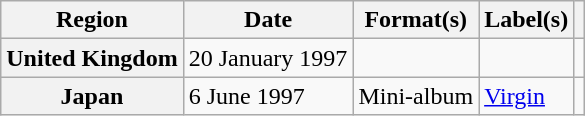<table class="wikitable plainrowheaders">
<tr>
<th scope="col">Region</th>
<th scope="col">Date</th>
<th scope="col">Format(s)</th>
<th scope="col">Label(s)</th>
<th scope="col"></th>
</tr>
<tr>
<th scope="row">United Kingdom</th>
<td>20 January 1997</td>
<td></td>
<td></td>
<td align="center"></td>
</tr>
<tr>
<th scope="row">Japan</th>
<td>6 June 1997</td>
<td>Mini-album</td>
<td><a href='#'>Virgin</a></td>
<td align="center"></td>
</tr>
</table>
